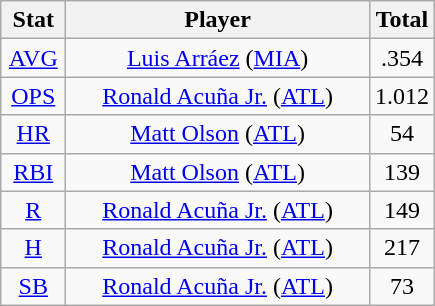<table class="wikitable" style="text-align:center;">
<tr>
<th style="width:15%;">Stat</th>
<th>Player</th>
<th style="width:15%;">Total</th>
</tr>
<tr>
<td><a href='#'>AVG</a></td>
<td><a href='#'>Luis Arráez</a> (<a href='#'>MIA</a>)</td>
<td>.354</td>
</tr>
<tr>
<td><a href='#'>OPS</a></td>
<td><a href='#'>Ronald Acuña Jr.</a> (<a href='#'>ATL</a>)</td>
<td>1.012</td>
</tr>
<tr>
<td><a href='#'>HR</a></td>
<td><a href='#'>Matt Olson</a> (<a href='#'>ATL</a>)</td>
<td>54</td>
</tr>
<tr>
<td><a href='#'>RBI</a></td>
<td><a href='#'>Matt Olson</a> (<a href='#'>ATL</a>)</td>
<td>139</td>
</tr>
<tr>
<td><a href='#'>R</a></td>
<td><a href='#'>Ronald Acuña Jr.</a> (<a href='#'>ATL</a>)</td>
<td>149</td>
</tr>
<tr>
<td><a href='#'>H</a></td>
<td><a href='#'>Ronald Acuña Jr.</a> (<a href='#'>ATL</a>)</td>
<td>217</td>
</tr>
<tr>
<td><a href='#'>SB</a></td>
<td><a href='#'>Ronald Acuña Jr.</a> (<a href='#'>ATL</a>)</td>
<td>73</td>
</tr>
</table>
